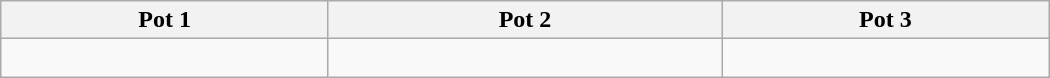<table class="wikitable" width=700>
<tr>
<th width=5%>Pot 1</th>
<th width=6%>Pot 2</th>
<th width=5%>Pot 3</th>
</tr>
<tr>
<td valign="top"><br><s></s></td>
<td valign="top"><br></td>
<td valign="top"><br></td>
</tr>
</table>
